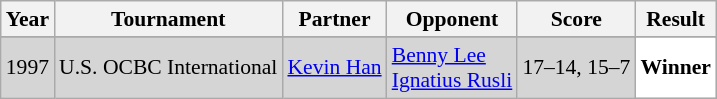<table class="sortable wikitable" style="font-size:90%;">
<tr>
<th>Year</th>
<th>Tournament</th>
<th>Partner</th>
<th>Opponent</th>
<th>Score</th>
<th>Result</th>
</tr>
<tr>
</tr>
<tr style="background:#D5D5D5">
<td align="center">1997</td>
<td align="left">U.S. OCBC International</td>
<td align="left"> <a href='#'>Kevin Han</a></td>
<td align="left"> <a href='#'>Benny Lee</a> <br>  <a href='#'>Ignatius Rusli</a></td>
<td align="left">17–14, 15–7</td>
<td style="text-align:left; background:white"> <strong>Winner</strong></td>
</tr>
</table>
